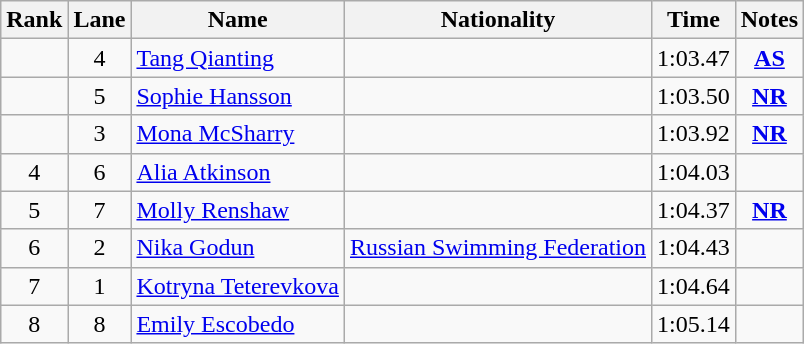<table class="wikitable sortable" style="text-align:center">
<tr>
<th>Rank</th>
<th>Lane</th>
<th>Name</th>
<th>Nationality</th>
<th>Time</th>
<th>Notes</th>
</tr>
<tr>
<td></td>
<td>4</td>
<td align=left><a href='#'>Tang Qianting</a></td>
<td align=left></td>
<td>1:03.47</td>
<td><strong><a href='#'>AS</a></strong></td>
</tr>
<tr>
<td></td>
<td>5</td>
<td align=left><a href='#'>Sophie Hansson</a></td>
<td align=left></td>
<td>1:03.50</td>
<td><strong><a href='#'>NR</a></strong></td>
</tr>
<tr>
<td></td>
<td>3</td>
<td align=left><a href='#'>Mona McSharry</a></td>
<td align=left></td>
<td>1:03.92</td>
<td><strong><a href='#'>NR</a></strong></td>
</tr>
<tr>
<td>4</td>
<td>6</td>
<td align=left><a href='#'>Alia Atkinson</a></td>
<td align=left></td>
<td>1:04.03</td>
<td></td>
</tr>
<tr>
<td>5</td>
<td>7</td>
<td align=left><a href='#'>Molly Renshaw</a></td>
<td align=left></td>
<td>1:04.37</td>
<td><strong><a href='#'>NR</a></strong></td>
</tr>
<tr>
<td>6</td>
<td>2</td>
<td align=left><a href='#'>Nika Godun</a></td>
<td align=left><a href='#'>Russian Swimming Federation</a></td>
<td>1:04.43</td>
<td></td>
</tr>
<tr>
<td>7</td>
<td>1</td>
<td align=left><a href='#'>Kotryna Teterevkova</a></td>
<td align=left></td>
<td>1:04.64</td>
<td></td>
</tr>
<tr>
<td>8</td>
<td>8</td>
<td align=left><a href='#'>Emily Escobedo</a></td>
<td align=left></td>
<td>1:05.14</td>
<td></td>
</tr>
</table>
